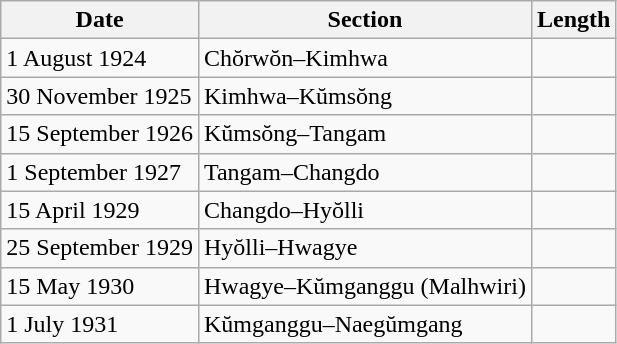<table class="wikitable">
<tr>
<th>Date</th>
<th>Section</th>
<th>Length</th>
</tr>
<tr>
<td>1 August 1924</td>
<td>Chŏrwŏn–Kimhwa</td>
<td></td>
</tr>
<tr>
<td>30 November 1925</td>
<td>Kimhwa–Kŭmsŏng</td>
<td></td>
</tr>
<tr>
<td>15 September 1926</td>
<td>Kŭmsŏng–Tangam</td>
<td></td>
</tr>
<tr>
<td>1 September 1927</td>
<td>Tangam–Changdo</td>
<td></td>
</tr>
<tr>
<td>15 April 1929</td>
<td>Changdo–Hyŏlli</td>
<td></td>
</tr>
<tr>
<td>25 September 1929</td>
<td>Hyŏlli–Hwagye</td>
<td></td>
</tr>
<tr>
<td>15 May 1930</td>
<td>Hwagye–Kŭmganggu (Malhwiri)</td>
<td></td>
</tr>
<tr>
<td>1 July 1931</td>
<td>Kŭmganggu–Naegŭmgang</td>
<td></td>
</tr>
</table>
